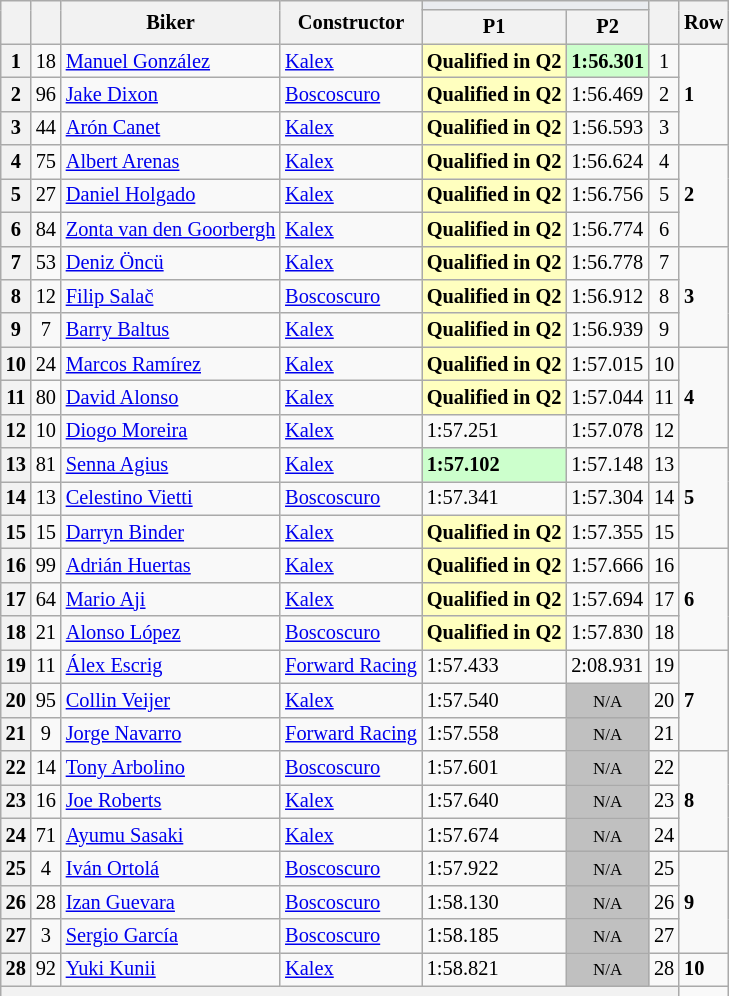<table class="wikitable sortable" style="font-size: 85%;">
<tr>
<th rowspan="2"></th>
<th rowspan="2"></th>
<th rowspan="2">Biker</th>
<th rowspan="2">Constructor</th>
<th colspan="2" style="background:#eaecf0; text-align:center;"></th>
<th rowspan="2"></th>
<th rowspan="2">Row</th>
</tr>
<tr>
<th scope="col">P1</th>
<th scope="col">P2</th>
</tr>
<tr>
<th scope="row">1</th>
<td align="center">18</td>
<td> <a href='#'>Manuel González</a></td>
<td><a href='#'>Kalex</a></td>
<td style="background:#ffffbf;"><strong>Qualified in Q2</strong></td>
<td style="background:#ccffcc;"><strong>1:56.301</strong></td>
<td align="center">1</td>
<td rowspan="3"><strong>1</strong></td>
</tr>
<tr>
<th scope="row">2</th>
<td align="center">96</td>
<td> <a href='#'>Jake Dixon</a></td>
<td><a href='#'>Boscoscuro</a></td>
<td style="background:#ffffbf;"><strong>Qualified in Q2</strong></td>
<td>1:56.469</td>
<td align="center">2</td>
</tr>
<tr>
<th scope="row">3</th>
<td align="center">44</td>
<td> <a href='#'>Arón Canet</a></td>
<td><a href='#'>Kalex</a></td>
<td style="background:#ffffbf;"><strong>Qualified in Q2</strong></td>
<td>1:56.593</td>
<td align="center">3</td>
</tr>
<tr>
<th scope="row">4</th>
<td align="center">75</td>
<td> <a href='#'>Albert Arenas</a></td>
<td><a href='#'>Kalex</a></td>
<td style="background:#ffffbf;"><strong>Qualified in Q2</strong></td>
<td>1:56.624</td>
<td align="center">4</td>
<td rowspan="3"><strong>2</strong></td>
</tr>
<tr>
<th scope="row">5</th>
<td align="center">27</td>
<td> <a href='#'>Daniel Holgado</a></td>
<td><a href='#'>Kalex</a></td>
<td style="background:#ffffbf;"><strong>Qualified in Q2</strong></td>
<td>1:56.756</td>
<td align="center">5</td>
</tr>
<tr>
<th scope="row">6</th>
<td align="center">84</td>
<td> <a href='#'>Zonta van den Goorbergh</a></td>
<td><a href='#'>Kalex</a></td>
<td style="background:#ffffbf;"><strong>Qualified in Q2</strong></td>
<td>1:56.774</td>
<td align="center">6</td>
</tr>
<tr>
<th scope="row">7</th>
<td align="center">53</td>
<td> <a href='#'>Deniz Öncü</a></td>
<td><a href='#'>Kalex</a></td>
<td style="background:#ffffbf;"><strong>Qualified in Q2</strong></td>
<td>1:56.778</td>
<td align="center">7</td>
<td rowspan="3"><strong>3</strong></td>
</tr>
<tr>
<th scope="row">8</th>
<td align="center">12</td>
<td> <a href='#'>Filip Salač</a></td>
<td><a href='#'>Boscoscuro</a></td>
<td style="background:#ffffbf;"><strong>Qualified in Q2</strong></td>
<td>1:56.912</td>
<td align="center">8</td>
</tr>
<tr>
<th scope="row">9</th>
<td align="center">7</td>
<td> <a href='#'>Barry Baltus</a></td>
<td><a href='#'>Kalex</a></td>
<td style="background:#ffffbf;"><strong>Qualified in Q2</strong></td>
<td>1:56.939</td>
<td align="center">9</td>
</tr>
<tr>
<th scope="row">10</th>
<td align="center">24</td>
<td> <a href='#'>Marcos Ramírez</a></td>
<td><a href='#'>Kalex</a></td>
<td style="background:#ffffbf;"><strong>Qualified in Q2</strong></td>
<td>1:57.015</td>
<td align="center">10</td>
<td rowspan="3"><strong>4</strong></td>
</tr>
<tr>
<th scope="row">11</th>
<td align="center">80</td>
<td> <a href='#'>David Alonso</a></td>
<td><a href='#'>Kalex</a></td>
<td style="background:#ffffbf;"><strong>Qualified in Q2</strong></td>
<td>1:57.044</td>
<td align="center">11</td>
</tr>
<tr>
<th scope="row">12</th>
<td align="center">10</td>
<td> <a href='#'>Diogo Moreira</a></td>
<td><a href='#'>Kalex</a></td>
<td>1:57.251</td>
<td>1:57.078</td>
<td align="center">12</td>
</tr>
<tr>
<th scope="row">13</th>
<td align="center">81</td>
<td> <a href='#'>Senna Agius</a></td>
<td><a href='#'>Kalex</a></td>
<td style="background:#ccffcc;"><strong>1:57.102</strong></td>
<td>1:57.148</td>
<td align="center">13</td>
<td rowspan="3"><strong>5</strong></td>
</tr>
<tr>
<th scope="row">14</th>
<td align="center">13</td>
<td> <a href='#'>Celestino Vietti</a></td>
<td><a href='#'>Boscoscuro</a></td>
<td>1:57.341</td>
<td>1:57.304</td>
<td align="center">14</td>
</tr>
<tr>
<th scope="row">15</th>
<td align="center">15</td>
<td> <a href='#'>Darryn Binder</a></td>
<td><a href='#'>Kalex</a></td>
<td style="background:#ffffbf;"><strong>Qualified in Q2</strong></td>
<td>1:57.355</td>
<td align="center">15</td>
</tr>
<tr>
<th scope="row">16</th>
<td align="center">99</td>
<td> <a href='#'>Adrián Huertas</a></td>
<td><a href='#'>Kalex</a></td>
<td style="background:#ffffbf;"><strong>Qualified in Q2</strong></td>
<td>1:57.666</td>
<td align="center">16</td>
<td rowspan="3"><strong>6</strong></td>
</tr>
<tr>
<th scope="row">17</th>
<td align="center">64</td>
<td> <a href='#'>Mario Aji</a></td>
<td><a href='#'>Kalex</a></td>
<td style="background:#ffffbf;"><strong>Qualified in Q2</strong></td>
<td>1:57.694</td>
<td align="center">17</td>
</tr>
<tr>
<th scope="row">18</th>
<td align="center">21</td>
<td> <a href='#'>Alonso López</a></td>
<td><a href='#'>Boscoscuro</a></td>
<td style="background:#ffffbf;"><strong>Qualified in Q2</strong></td>
<td>1:57.830</td>
<td align="center">18</td>
</tr>
<tr>
<th scope="row">19</th>
<td align="center">11</td>
<td> <a href='#'>Álex Escrig</a></td>
<td><a href='#'>Forward Racing</a></td>
<td>1:57.433</td>
<td>2:08.931</td>
<td align="center">19</td>
<td rowspan="3"><strong>7</strong></td>
</tr>
<tr>
<th scope="row">20</th>
<td align="center">95</td>
<td> <a href='#'>Collin Veijer</a></td>
<td><a href='#'>Kalex</a></td>
<td>1:57.540</td>
<td style="background: silver" align="center" data-sort-value="22"><small>N/A</small></td>
<td align="center">20</td>
</tr>
<tr>
<th scope="row">21</th>
<td align="center">9</td>
<td> <a href='#'>Jorge Navarro</a></td>
<td><a href='#'>Forward Racing</a></td>
<td>1:57.558</td>
<td style="background: silver" align="center" data-sort-value="22"><small>N/A</small></td>
<td align="center">21</td>
</tr>
<tr>
<th scope="row">22</th>
<td align="center">14</td>
<td> <a href='#'>Tony Arbolino</a></td>
<td><a href='#'>Boscoscuro</a></td>
<td>1:57.601</td>
<td style="background: silver" align="center" data-sort-value="22"><small>N/A</small></td>
<td align="center">22</td>
<td rowspan="3"><strong>8</strong></td>
</tr>
<tr>
<th scope="row">23</th>
<td align="center">16</td>
<td> <a href='#'>Joe Roberts</a></td>
<td><a href='#'>Kalex</a></td>
<td>1:57.640</td>
<td style="background: silver" align="center" data-sort-value="22"><small>N/A</small></td>
<td align="center">23</td>
</tr>
<tr>
<th scope="row">24</th>
<td align="center">71</td>
<td> <a href='#'>Ayumu Sasaki</a></td>
<td><a href='#'>Kalex</a></td>
<td>1:57.674</td>
<td style="background: silver" align="center" data-sort-value="22"><small>N/A</small></td>
<td align="center">24</td>
</tr>
<tr>
<th scope="row">25</th>
<td align="center">4</td>
<td> <a href='#'>Iván Ortolá</a></td>
<td><a href='#'>Boscoscuro</a></td>
<td>1:57.922</td>
<td style="background: silver" align="center" data-sort-value="22"><small>N/A</small></td>
<td align="center">25</td>
<td rowspan="3"><strong>9</strong></td>
</tr>
<tr>
<th scope="row">26</th>
<td align="center">28</td>
<td> <a href='#'>Izan Guevara</a></td>
<td><a href='#'>Boscoscuro</a></td>
<td>1:58.130</td>
<td style="background: silver" align="center" data-sort-value="22"><small>N/A</small></td>
<td align="center">26</td>
</tr>
<tr>
<th scope="row">27</th>
<td align="center">3</td>
<td> <a href='#'>Sergio García</a></td>
<td><a href='#'>Boscoscuro</a></td>
<td>1:58.185</td>
<td style="background: silver" align="center" data-sort-value="22"><small>N/A</small></td>
<td align="center">27</td>
</tr>
<tr>
<th scope="row">28</th>
<td align="center">92</td>
<td> <a href='#'>Yuki Kunii</a></td>
<td><a href='#'>Kalex</a></td>
<td>1:58.821</td>
<td style="background: silver" align="center" data-sort-value="22"><small>N/A</small></td>
<td align="center">28</td>
<td rowspan="1"><strong>10</strong></td>
</tr>
<tr>
<th colspan="7"></th>
</tr>
</table>
